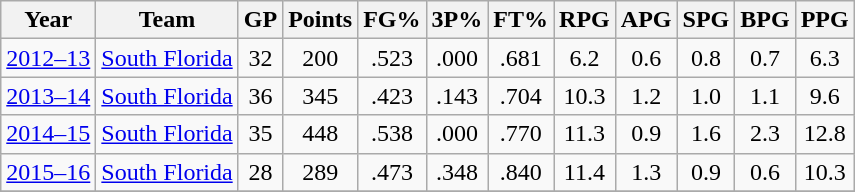<table class="wikitable"; style="text-align:center";>
<tr>
<th>Year</th>
<th>Team</th>
<th>GP</th>
<th>Points</th>
<th>FG%</th>
<th>3P%</th>
<th>FT%</th>
<th>RPG</th>
<th>APG</th>
<th>SPG</th>
<th>BPG</th>
<th>PPG</th>
</tr>
<tr>
<td><a href='#'>2012–13</a></td>
<td><a href='#'>South Florida</a></td>
<td>32</td>
<td>200</td>
<td>.523</td>
<td>.000</td>
<td>.681</td>
<td>6.2</td>
<td>0.6</td>
<td>0.8</td>
<td>0.7</td>
<td>6.3</td>
</tr>
<tr>
<td><a href='#'>2013–14</a></td>
<td><a href='#'>South Florida</a></td>
<td>36</td>
<td>345</td>
<td>.423</td>
<td>.143</td>
<td>.704</td>
<td>10.3</td>
<td>1.2</td>
<td>1.0</td>
<td>1.1</td>
<td>9.6</td>
</tr>
<tr>
<td><a href='#'>2014–15</a></td>
<td><a href='#'>South Florida</a></td>
<td>35</td>
<td>448</td>
<td>.538</td>
<td>.000</td>
<td>.770</td>
<td>11.3</td>
<td>0.9</td>
<td>1.6</td>
<td>2.3</td>
<td>12.8</td>
</tr>
<tr>
<td><a href='#'>2015–16</a></td>
<td><a href='#'>South Florida</a></td>
<td>28</td>
<td>289</td>
<td>.473</td>
<td>.348</td>
<td>.840</td>
<td>11.4</td>
<td>1.3</td>
<td>0.9</td>
<td>0.6</td>
<td>10.3</td>
</tr>
<tr>
</tr>
</table>
